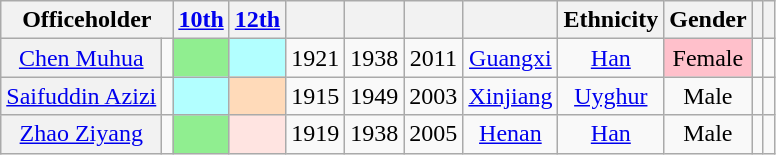<table class="wikitable sortable" style=text-align:center>
<tr>
<th scope=col colspan="2">Officeholder</th>
<th scope=col><a href='#'>10th</a></th>
<th scope=col><a href='#'>12th</a></th>
<th scope=col></th>
<th scope=col></th>
<th scope=col></th>
<th scope=col></th>
<th scope=col>Ethnicity</th>
<th scope=col>Gender</th>
<th scope=col></th>
<th scope=col class="unsortable"></th>
</tr>
<tr>
<th align="center" scope="row" style="font-weight:normal;"><a href='#'>Chen Muhua</a></th>
<td></td>
<td bgcolor = LightGreen></td>
<td bgcolor = #B2FFFF></td>
<td>1921</td>
<td>1938</td>
<td>2011</td>
<td><a href='#'>Guangxi</a></td>
<td><a href='#'>Han</a></td>
<td style="background: Pink">Female</td>
<td></td>
<td></td>
</tr>
<tr>
<th align="center" scope="row" style="font-weight:normal;"><a href='#'>Saifuddin&nbsp;Azizi</a></th>
<td></td>
<td bgcolor = #B2FFFF></td>
<td bgcolor = PeachPuff></td>
<td>1915</td>
<td>1949</td>
<td>2003</td>
<td><a href='#'>Xinjiang</a></td>
<td><a href='#'>Uyghur</a></td>
<td>Male</td>
<td></td>
<td></td>
</tr>
<tr>
<th align="center" scope="row" style="font-weight:normal;"><a href='#'>Zhao Ziyang</a></th>
<td></td>
<td bgcolor = LightGreen></td>
<td bgcolor = MistyRose></td>
<td>1919</td>
<td>1938</td>
<td>2005</td>
<td><a href='#'>Henan</a></td>
<td><a href='#'>Han</a></td>
<td>Male</td>
<td></td>
<td></td>
</tr>
</table>
